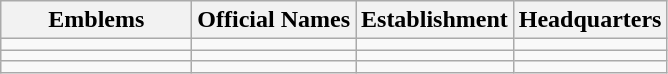<table class="wikitable">
<tr>
<th style="width:120px;">Emblems</th>
<th>Official Names</th>
<th data-sort-type="date">Establishment</th>
<th data-sort-type="number">Headquarters</th>
</tr>
<tr>
<td></td>
<td></td>
<td></td>
<td></td>
</tr>
<tr>
<td></td>
<td></td>
<td></td>
<td></td>
</tr>
<tr>
<td></td>
<td></td>
<td></td>
<td></td>
</tr>
</table>
